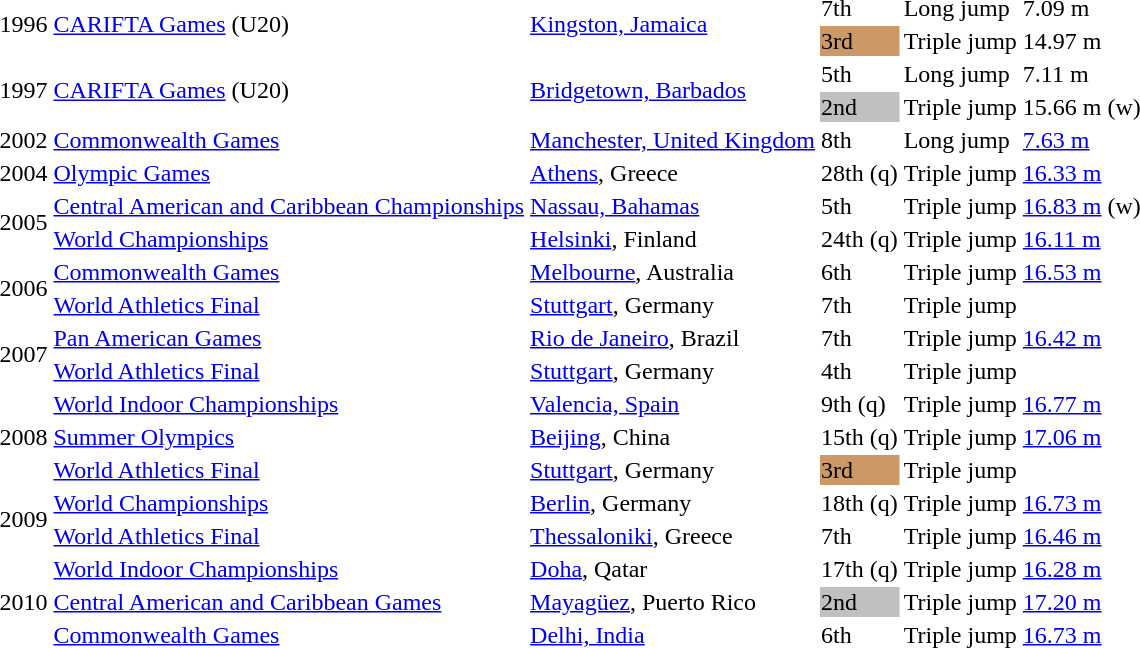<table>
<tr>
<td rowspan=2>1996</td>
<td rowspan=2><a href='#'>CARIFTA Games</a> (U20)</td>
<td rowspan=2><a href='#'>Kingston, Jamaica</a></td>
<td>7th</td>
<td>Long jump</td>
<td>7.09 m</td>
</tr>
<tr>
<td bgcolor=cc9966>3rd</td>
<td>Triple jump</td>
<td>14.97 m</td>
</tr>
<tr>
<td rowspan=2>1997</td>
<td rowspan=2><a href='#'>CARIFTA Games</a> (U20)</td>
<td rowspan=2><a href='#'>Bridgetown, Barbados</a></td>
<td>5th</td>
<td>Long jump</td>
<td>7.11 m</td>
</tr>
<tr>
<td bgcolor=silver>2nd</td>
<td>Triple jump</td>
<td>15.66 m (w)</td>
</tr>
<tr>
<td>2002</td>
<td><a href='#'>Commonwealth Games</a></td>
<td><a href='#'>Manchester, United Kingdom</a></td>
<td>8th</td>
<td>Long jump</td>
<td><a href='#'>7.63 m</a></td>
</tr>
<tr>
<td>2004</td>
<td><a href='#'>Olympic Games</a></td>
<td><a href='#'>Athens</a>, Greece</td>
<td>28th (q)</td>
<td>Triple jump</td>
<td><a href='#'>16.33 m</a></td>
</tr>
<tr>
<td rowspan=2>2005</td>
<td><a href='#'>Central American and Caribbean Championships</a></td>
<td><a href='#'>Nassau, Bahamas</a></td>
<td>5th</td>
<td>Triple jump</td>
<td><a href='#'>16.83 m</a> (w)</td>
</tr>
<tr>
<td><a href='#'>World Championships</a></td>
<td><a href='#'>Helsinki</a>, Finland</td>
<td>24th (q)</td>
<td>Triple jump</td>
<td><a href='#'>16.11 m</a></td>
</tr>
<tr>
<td rowspan=2>2006</td>
<td><a href='#'>Commonwealth Games</a></td>
<td><a href='#'>Melbourne</a>, Australia</td>
<td>6th</td>
<td>Triple jump</td>
<td><a href='#'>16.53 m</a></td>
</tr>
<tr>
<td><a href='#'>World Athletics Final</a></td>
<td><a href='#'>Stuttgart</a>, Germany</td>
<td>7th</td>
<td>Triple jump</td>
<td></td>
</tr>
<tr>
<td rowspan=2>2007</td>
<td><a href='#'>Pan American Games</a></td>
<td><a href='#'>Rio de Janeiro</a>, Brazil</td>
<td>7th</td>
<td>Triple jump</td>
<td><a href='#'>16.42 m</a></td>
</tr>
<tr>
<td><a href='#'>World Athletics Final</a></td>
<td><a href='#'>Stuttgart</a>, Germany</td>
<td>4th</td>
<td>Triple jump</td>
<td></td>
</tr>
<tr>
<td rowspan=3>2008</td>
<td><a href='#'>World Indoor Championships</a></td>
<td><a href='#'>Valencia, Spain</a></td>
<td>9th (q)</td>
<td>Triple jump</td>
<td><a href='#'>16.77 m</a></td>
</tr>
<tr>
<td><a href='#'>Summer Olympics</a></td>
<td><a href='#'>Beijing</a>, China</td>
<td>15th (q)</td>
<td>Triple jump</td>
<td><a href='#'>17.06 m</a></td>
</tr>
<tr>
<td><a href='#'>World Athletics Final</a></td>
<td><a href='#'>Stuttgart</a>, Germany</td>
<td bgcolor=cc9966>3rd</td>
<td>Triple jump</td>
<td></td>
</tr>
<tr>
<td rowspan=2>2009</td>
<td><a href='#'>World Championships</a></td>
<td><a href='#'>Berlin</a>, Germany</td>
<td>18th (q)</td>
<td>Triple jump</td>
<td><a href='#'>16.73 m</a></td>
</tr>
<tr>
<td><a href='#'>World Athletics Final</a></td>
<td><a href='#'>Thessaloniki</a>, Greece</td>
<td>7th</td>
<td>Triple jump</td>
<td><a href='#'>16.46 m</a></td>
</tr>
<tr>
<td rowspan=3>2010</td>
<td><a href='#'>World Indoor Championships</a></td>
<td><a href='#'>Doha</a>, Qatar</td>
<td>17th (q)</td>
<td>Triple jump</td>
<td><a href='#'>16.28 m</a></td>
</tr>
<tr>
<td><a href='#'>Central American and Caribbean Games</a></td>
<td><a href='#'>Mayagüez</a>, Puerto Rico</td>
<td bgcolor="silver">2nd</td>
<td>Triple jump</td>
<td><a href='#'>17.20 m</a></td>
</tr>
<tr>
<td><a href='#'>Commonwealth Games</a></td>
<td><a href='#'>Delhi, India</a></td>
<td>6th</td>
<td>Triple jump</td>
<td><a href='#'>16.73 m</a></td>
</tr>
</table>
